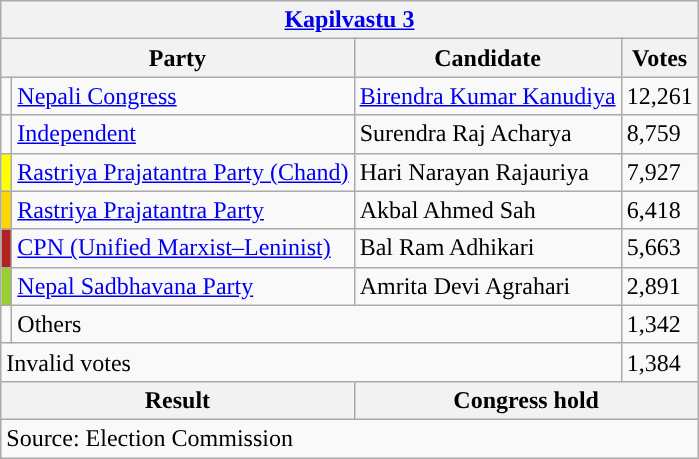<table class="wikitable">
<tr>
<th colspan="4"><a href='#'>Kapilvastu 3</a></th>
</tr>
<tr>
<th colspan="2">Party</th>
<th>Candidate</th>
<th>Votes</th>
</tr>
<tr>
<td style="background-color:"></td>
<td><a href='#'>Nepali Congress</a></td>
<td><a href='#'>Birendra Kumar Kanudiya</a></td>
<td>12,261</td>
</tr>
<tr>
<td style="background-color:"></td>
<td><a href='#'>Independent</a></td>
<td>Surendra Raj Acharya</td>
<td>8,759</td>
</tr>
<tr>
<td style="background-color:yellow"></td>
<td><a href='#'>Rastriya Prajatantra Party (Chand)</a></td>
<td>Hari Narayan Rajauriya</td>
<td>7,927</td>
</tr>
<tr>
<td style="background-color:gold"></td>
<td><a href='#'>Rastriya Prajatantra Party</a></td>
<td>Akbal Ahmed Sah</td>
<td>6,418</td>
</tr>
<tr>
<td style="background-color:firebrick"></td>
<td><a href='#'>CPN (Unified Marxist–Leninist)</a></td>
<td>Bal Ram Adhikari</td>
<td>5,663</td>
</tr>
<tr>
<td style="background-color:yellowgreen"></td>
<td><a href='#'>Nepal Sadbhavana Party</a></td>
<td>Amrita Devi Agrahari</td>
<td>2,891</td>
</tr>
<tr>
<td></td>
<td colspan="2">Others</td>
<td>1,342</td>
</tr>
<tr>
<td colspan="3">Invalid votes</td>
<td>1,384</td>
</tr>
<tr>
<th colspan="2">Result</th>
<th colspan="2">Congress hold</th>
</tr>
<tr>
<td colspan="4">Source: Election Commission</td>
</tr>
</table>
